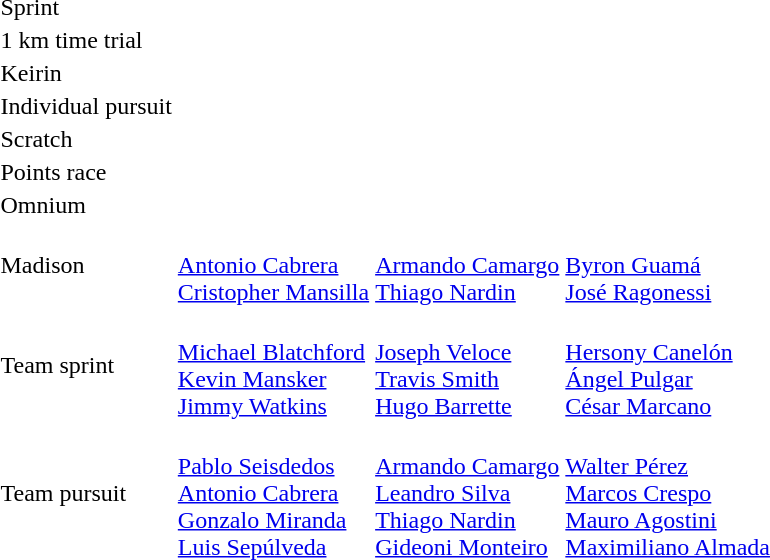<table>
<tr>
<td>Sprint</td>
<td></td>
<td></td>
<td></td>
</tr>
<tr>
<td>1 km time trial</td>
<td></td>
<td></td>
<td></td>
</tr>
<tr>
<td>Keirin</td>
<td></td>
<td></td>
<td></td>
</tr>
<tr>
<td>Individual pursuit</td>
<td></td>
<td></td>
<td></td>
</tr>
<tr>
<td>Scratch</td>
<td></td>
<td></td>
<td></td>
</tr>
<tr>
<td>Points race</td>
<td></td>
<td></td>
<td></td>
</tr>
<tr>
<td>Omnium</td>
<td></td>
<td></td>
<td></td>
</tr>
<tr>
<td>Madison</td>
<td><br><a href='#'>Antonio Cabrera</a><br><a href='#'>Cristopher Mansilla</a></td>
<td><br><a href='#'>Armando Camargo</a><br><a href='#'>Thiago Nardin</a></td>
<td><br><a href='#'>Byron Guamá</a><br><a href='#'>José Ragonessi</a></td>
</tr>
<tr>
<td>Team sprint</td>
<td><br><a href='#'>Michael Blatchford</a><br><a href='#'>Kevin Mansker</a><br><a href='#'>Jimmy Watkins</a></td>
<td><br><a href='#'>Joseph Veloce</a><br><a href='#'>Travis Smith</a><br><a href='#'>Hugo Barrette</a></td>
<td><br><a href='#'>Hersony Canelón</a><br><a href='#'>Ángel Pulgar</a><br><a href='#'>César Marcano</a></td>
</tr>
<tr>
<td>Team pursuit</td>
<td><br><a href='#'>Pablo Seisdedos</a><br><a href='#'>Antonio Cabrera</a><br><a href='#'>Gonzalo Miranda</a><br><a href='#'>Luis Sepúlveda</a></td>
<td><br><a href='#'>Armando Camargo</a><br><a href='#'>Leandro Silva</a><br><a href='#'>Thiago Nardin</a><br><a href='#'>Gideoni Monteiro</a></td>
<td><br><a href='#'>Walter Pérez</a><br><a href='#'>Marcos Crespo</a><br><a href='#'>Mauro Agostini</a><br><a href='#'>Maximiliano Almada</a></td>
</tr>
</table>
